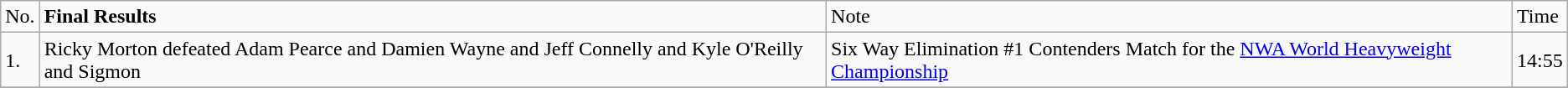<table class="wikitable">
<tr>
<td>No.</td>
<td><strong>Final Results</strong></td>
<td>Note</td>
<td>Time</td>
</tr>
<tr>
<td>1.</td>
<td>Ricky Morton defeated Adam Pearce and Damien Wayne and Jeff Connelly and Kyle O'Reilly and Sigmon</td>
<td>Six Way Elimination #1 Contenders Match for the <a href='#'>NWA World Heavyweight Championship</a></td>
<td>14:55</td>
</tr>
<tr>
</tr>
</table>
